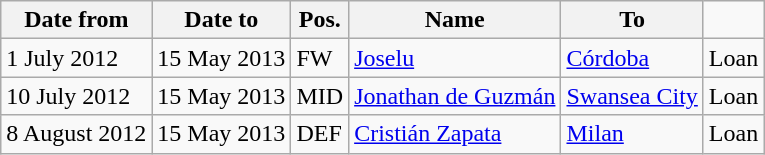<table class="wikitable">
<tr>
<th>Date from</th>
<th>Date to</th>
<th>Pos.</th>
<th>Name</th>
<th>To</th>
</tr>
<tr>
<td>1 July 2012</td>
<td>15 May 2013</td>
<td>FW</td>
<td> <a href='#'>Joselu</a></td>
<td> <a href='#'>Córdoba</a></td>
<td>Loan</td>
</tr>
<tr>
<td>10 July 2012</td>
<td>15 May 2013</td>
<td>MID</td>
<td> <a href='#'>Jonathan de Guzmán</a></td>
<td> <a href='#'>Swansea City</a></td>
<td>Loan</td>
</tr>
<tr>
<td>8 August 2012</td>
<td>15 May 2013</td>
<td>DEF</td>
<td> <a href='#'>Cristián Zapata</a></td>
<td> <a href='#'>Milan</a></td>
<td>Loan</td>
</tr>
</table>
